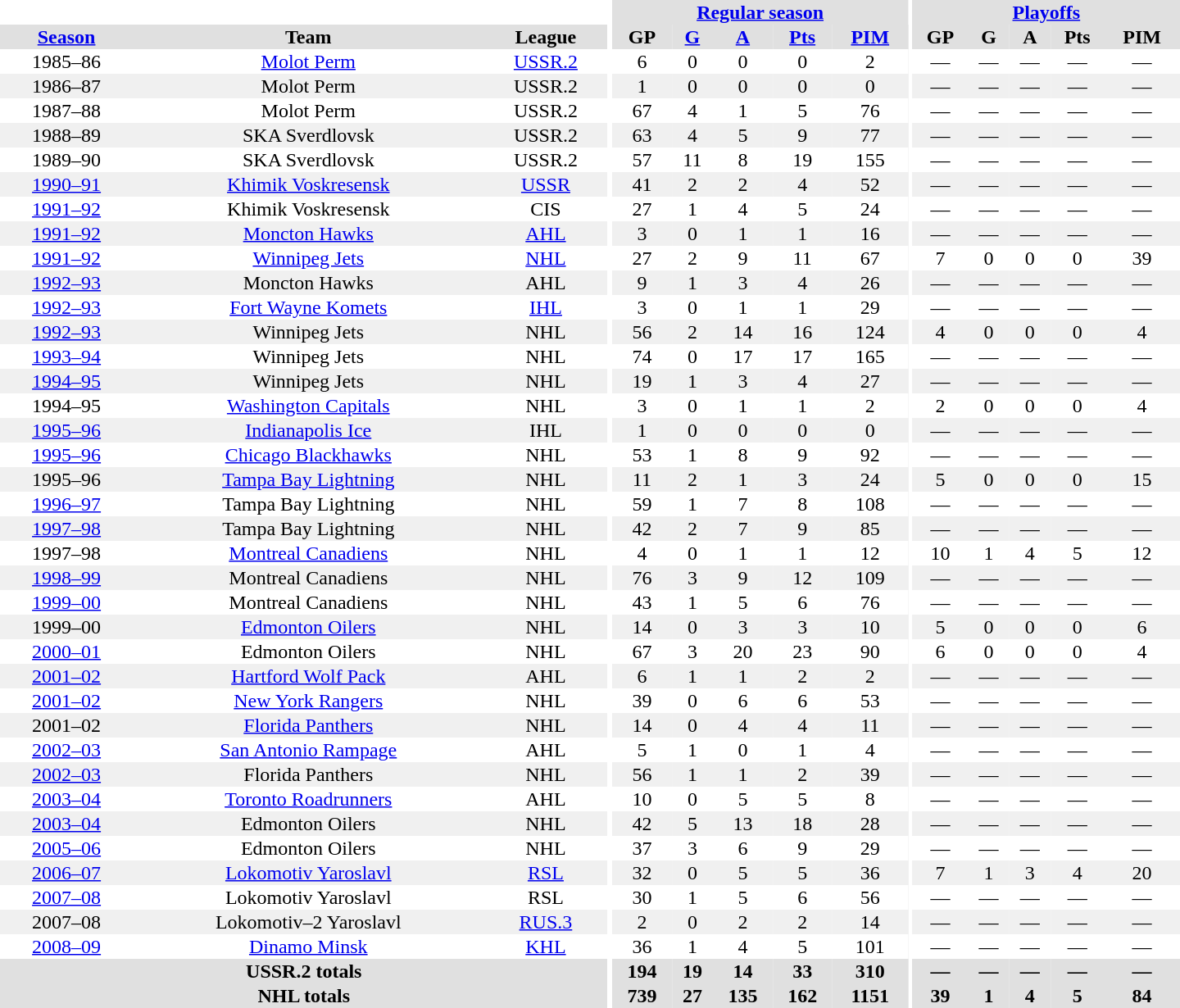<table border="0" cellpadding="1" cellspacing="0" style="text-align:center; width:60em">
<tr bgcolor="#e0e0e0">
<th colspan="3"  bgcolor="#ffffff"></th>
<th rowspan="99" bgcolor="#ffffff"></th>
<th colspan="5"><a href='#'>Regular season</a></th>
<th rowspan="99" bgcolor="#ffffff"></th>
<th colspan="5"><a href='#'>Playoffs</a></th>
</tr>
<tr bgcolor="#e0e0e0">
<th><a href='#'>Season</a></th>
<th>Team</th>
<th>League</th>
<th>GP</th>
<th><a href='#'>G</a></th>
<th><a href='#'>A</a></th>
<th><a href='#'>Pts</a></th>
<th><a href='#'>PIM</a></th>
<th>GP</th>
<th>G</th>
<th>A</th>
<th>Pts</th>
<th>PIM</th>
</tr>
<tr>
<td>1985–86</td>
<td><a href='#'>Molot Perm</a></td>
<td><a href='#'>USSR.2</a></td>
<td>6</td>
<td>0</td>
<td>0</td>
<td>0</td>
<td>2</td>
<td>—</td>
<td>—</td>
<td>—</td>
<td>—</td>
<td>—</td>
</tr>
<tr bgcolor="#f0f0f0">
<td>1986–87</td>
<td>Molot Perm</td>
<td>USSR.2</td>
<td>1</td>
<td>0</td>
<td>0</td>
<td>0</td>
<td>0</td>
<td>—</td>
<td>—</td>
<td>—</td>
<td>—</td>
<td>—</td>
</tr>
<tr>
<td>1987–88</td>
<td>Molot Perm</td>
<td>USSR.2</td>
<td>67</td>
<td>4</td>
<td>1</td>
<td>5</td>
<td>76</td>
<td>—</td>
<td>—</td>
<td>—</td>
<td>—</td>
<td>—</td>
</tr>
<tr bgcolor="#f0f0f0">
<td>1988–89</td>
<td>SKA Sverdlovsk</td>
<td>USSR.2</td>
<td>63</td>
<td>4</td>
<td>5</td>
<td>9</td>
<td>77</td>
<td>—</td>
<td>—</td>
<td>—</td>
<td>—</td>
<td>—</td>
</tr>
<tr>
<td>1989–90</td>
<td>SKA Sverdlovsk</td>
<td>USSR.2</td>
<td>57</td>
<td>11</td>
<td>8</td>
<td>19</td>
<td>155</td>
<td>—</td>
<td>—</td>
<td>—</td>
<td>—</td>
<td>—</td>
</tr>
<tr bgcolor="#f0f0f0">
<td><a href='#'>1990–91</a></td>
<td><a href='#'>Khimik Voskresensk</a></td>
<td><a href='#'>USSR</a></td>
<td>41</td>
<td>2</td>
<td>2</td>
<td>4</td>
<td>52</td>
<td>—</td>
<td>—</td>
<td>—</td>
<td>—</td>
<td>—</td>
</tr>
<tr>
<td><a href='#'>1991–92</a></td>
<td>Khimik Voskresensk</td>
<td>CIS</td>
<td>27</td>
<td>1</td>
<td>4</td>
<td>5</td>
<td>24</td>
<td>—</td>
<td>—</td>
<td>—</td>
<td>—</td>
<td>—</td>
</tr>
<tr bgcolor="#f0f0f0">
<td><a href='#'>1991–92</a></td>
<td><a href='#'>Moncton Hawks</a></td>
<td><a href='#'>AHL</a></td>
<td>3</td>
<td>0</td>
<td>1</td>
<td>1</td>
<td>16</td>
<td>—</td>
<td>—</td>
<td>—</td>
<td>—</td>
<td>—</td>
</tr>
<tr>
<td><a href='#'>1991–92</a></td>
<td><a href='#'>Winnipeg Jets</a></td>
<td><a href='#'>NHL</a></td>
<td>27</td>
<td>2</td>
<td>9</td>
<td>11</td>
<td>67</td>
<td>7</td>
<td>0</td>
<td>0</td>
<td>0</td>
<td>39</td>
</tr>
<tr bgcolor="#f0f0f0">
<td><a href='#'>1992–93</a></td>
<td>Moncton Hawks</td>
<td>AHL</td>
<td>9</td>
<td>1</td>
<td>3</td>
<td>4</td>
<td>26</td>
<td>—</td>
<td>—</td>
<td>—</td>
<td>—</td>
<td>—</td>
</tr>
<tr>
<td><a href='#'>1992–93</a></td>
<td><a href='#'>Fort Wayne Komets</a></td>
<td><a href='#'>IHL</a></td>
<td>3</td>
<td>0</td>
<td>1</td>
<td>1</td>
<td>29</td>
<td>—</td>
<td>—</td>
<td>—</td>
<td>—</td>
<td>—</td>
</tr>
<tr bgcolor="#f0f0f0">
<td><a href='#'>1992–93</a></td>
<td>Winnipeg Jets</td>
<td>NHL</td>
<td>56</td>
<td>2</td>
<td>14</td>
<td>16</td>
<td>124</td>
<td>4</td>
<td>0</td>
<td>0</td>
<td>0</td>
<td>4</td>
</tr>
<tr>
<td><a href='#'>1993–94</a></td>
<td>Winnipeg Jets</td>
<td>NHL</td>
<td>74</td>
<td>0</td>
<td>17</td>
<td>17</td>
<td>165</td>
<td>—</td>
<td>—</td>
<td>—</td>
<td>—</td>
<td>—</td>
</tr>
<tr bgcolor="#f0f0f0">
<td><a href='#'>1994–95</a></td>
<td>Winnipeg Jets</td>
<td>NHL</td>
<td>19</td>
<td>1</td>
<td>3</td>
<td>4</td>
<td>27</td>
<td>—</td>
<td>—</td>
<td>—</td>
<td>—</td>
<td>—</td>
</tr>
<tr>
<td>1994–95</td>
<td><a href='#'>Washington Capitals</a></td>
<td>NHL</td>
<td>3</td>
<td>0</td>
<td>1</td>
<td>1</td>
<td>2</td>
<td>2</td>
<td>0</td>
<td>0</td>
<td>0</td>
<td>4</td>
</tr>
<tr bgcolor="#f0f0f0">
<td><a href='#'>1995–96</a></td>
<td><a href='#'>Indianapolis Ice</a></td>
<td>IHL</td>
<td>1</td>
<td>0</td>
<td>0</td>
<td>0</td>
<td>0</td>
<td>—</td>
<td>—</td>
<td>—</td>
<td>—</td>
<td>—</td>
</tr>
<tr>
<td><a href='#'>1995–96</a></td>
<td><a href='#'>Chicago Blackhawks</a></td>
<td>NHL</td>
<td>53</td>
<td>1</td>
<td>8</td>
<td>9</td>
<td>92</td>
<td>—</td>
<td>—</td>
<td>—</td>
<td>—</td>
<td>—</td>
</tr>
<tr bgcolor="#f0f0f0">
<td>1995–96</td>
<td><a href='#'>Tampa Bay Lightning</a></td>
<td>NHL</td>
<td>11</td>
<td>2</td>
<td>1</td>
<td>3</td>
<td>24</td>
<td>5</td>
<td>0</td>
<td>0</td>
<td>0</td>
<td>15</td>
</tr>
<tr>
<td><a href='#'>1996–97</a></td>
<td>Tampa Bay Lightning</td>
<td>NHL</td>
<td>59</td>
<td>1</td>
<td>7</td>
<td>8</td>
<td>108</td>
<td>—</td>
<td>—</td>
<td>—</td>
<td>—</td>
<td>—</td>
</tr>
<tr bgcolor="#f0f0f0">
<td><a href='#'>1997–98</a></td>
<td>Tampa Bay Lightning</td>
<td>NHL</td>
<td>42</td>
<td>2</td>
<td>7</td>
<td>9</td>
<td>85</td>
<td>—</td>
<td>—</td>
<td>—</td>
<td>—</td>
<td>—</td>
</tr>
<tr>
<td>1997–98</td>
<td><a href='#'>Montreal Canadiens</a></td>
<td>NHL</td>
<td>4</td>
<td>0</td>
<td>1</td>
<td>1</td>
<td>12</td>
<td>10</td>
<td>1</td>
<td>4</td>
<td>5</td>
<td>12</td>
</tr>
<tr bgcolor="#f0f0f0">
<td><a href='#'>1998–99</a></td>
<td>Montreal Canadiens</td>
<td>NHL</td>
<td>76</td>
<td>3</td>
<td>9</td>
<td>12</td>
<td>109</td>
<td>—</td>
<td>—</td>
<td>—</td>
<td>—</td>
<td>—</td>
</tr>
<tr>
<td><a href='#'>1999–00</a></td>
<td>Montreal Canadiens</td>
<td>NHL</td>
<td>43</td>
<td>1</td>
<td>5</td>
<td>6</td>
<td>76</td>
<td>—</td>
<td>—</td>
<td>—</td>
<td>—</td>
<td>—</td>
</tr>
<tr bgcolor="#f0f0f0">
<td>1999–00</td>
<td><a href='#'>Edmonton Oilers</a></td>
<td>NHL</td>
<td>14</td>
<td>0</td>
<td>3</td>
<td>3</td>
<td>10</td>
<td>5</td>
<td>0</td>
<td>0</td>
<td>0</td>
<td>6</td>
</tr>
<tr>
<td><a href='#'>2000–01</a></td>
<td>Edmonton Oilers</td>
<td>NHL</td>
<td>67</td>
<td>3</td>
<td>20</td>
<td>23</td>
<td>90</td>
<td>6</td>
<td>0</td>
<td>0</td>
<td>0</td>
<td>4</td>
</tr>
<tr bgcolor="#f0f0f0">
<td><a href='#'>2001–02</a></td>
<td><a href='#'>Hartford Wolf Pack</a></td>
<td>AHL</td>
<td>6</td>
<td>1</td>
<td>1</td>
<td>2</td>
<td>2</td>
<td>—</td>
<td>—</td>
<td>—</td>
<td>—</td>
<td>—</td>
</tr>
<tr>
<td><a href='#'>2001–02</a></td>
<td><a href='#'>New York Rangers</a></td>
<td>NHL</td>
<td>39</td>
<td>0</td>
<td>6</td>
<td>6</td>
<td>53</td>
<td>—</td>
<td>—</td>
<td>—</td>
<td>—</td>
<td>—</td>
</tr>
<tr bgcolor="#f0f0f0">
<td>2001–02</td>
<td><a href='#'>Florida Panthers</a></td>
<td>NHL</td>
<td>14</td>
<td>0</td>
<td>4</td>
<td>4</td>
<td>11</td>
<td>—</td>
<td>—</td>
<td>—</td>
<td>—</td>
<td>—</td>
</tr>
<tr>
<td><a href='#'>2002–03</a></td>
<td><a href='#'>San Antonio Rampage</a></td>
<td>AHL</td>
<td>5</td>
<td>1</td>
<td>0</td>
<td>1</td>
<td>4</td>
<td>—</td>
<td>—</td>
<td>—</td>
<td>—</td>
<td>—</td>
</tr>
<tr bgcolor="#f0f0f0">
<td><a href='#'>2002–03</a></td>
<td>Florida Panthers</td>
<td>NHL</td>
<td>56</td>
<td>1</td>
<td>1</td>
<td>2</td>
<td>39</td>
<td>—</td>
<td>—</td>
<td>—</td>
<td>—</td>
<td>—</td>
</tr>
<tr>
<td><a href='#'>2003–04</a></td>
<td><a href='#'>Toronto Roadrunners</a></td>
<td>AHL</td>
<td>10</td>
<td>0</td>
<td>5</td>
<td>5</td>
<td>8</td>
<td>—</td>
<td>—</td>
<td>—</td>
<td>—</td>
<td>—</td>
</tr>
<tr bgcolor="#f0f0f0">
<td><a href='#'>2003–04</a></td>
<td>Edmonton Oilers</td>
<td>NHL</td>
<td>42</td>
<td>5</td>
<td>13</td>
<td>18</td>
<td>28</td>
<td>—</td>
<td>—</td>
<td>—</td>
<td>—</td>
<td>—</td>
</tr>
<tr>
<td><a href='#'>2005–06</a></td>
<td>Edmonton Oilers</td>
<td>NHL</td>
<td>37</td>
<td>3</td>
<td>6</td>
<td>9</td>
<td>29</td>
<td>—</td>
<td>—</td>
<td>—</td>
<td>—</td>
<td>—</td>
</tr>
<tr bgcolor="#f0f0f0">
<td><a href='#'>2006–07</a></td>
<td><a href='#'>Lokomotiv Yaroslavl</a></td>
<td><a href='#'>RSL</a></td>
<td>32</td>
<td>0</td>
<td>5</td>
<td>5</td>
<td>36</td>
<td>7</td>
<td>1</td>
<td>3</td>
<td>4</td>
<td>20</td>
</tr>
<tr>
<td><a href='#'>2007–08</a></td>
<td>Lokomotiv Yaroslavl</td>
<td>RSL</td>
<td>30</td>
<td>1</td>
<td>5</td>
<td>6</td>
<td>56</td>
<td>—</td>
<td>—</td>
<td>—</td>
<td>—</td>
<td>—</td>
</tr>
<tr bgcolor="#f0f0f0">
<td>2007–08</td>
<td>Lokomotiv–2 Yaroslavl</td>
<td><a href='#'>RUS.3</a></td>
<td>2</td>
<td>0</td>
<td>2</td>
<td>2</td>
<td>14</td>
<td>—</td>
<td>—</td>
<td>—</td>
<td>—</td>
<td>—</td>
</tr>
<tr>
<td><a href='#'>2008–09</a></td>
<td><a href='#'>Dinamo Minsk</a></td>
<td><a href='#'>KHL</a></td>
<td>36</td>
<td>1</td>
<td>4</td>
<td>5</td>
<td>101</td>
<td>—</td>
<td>—</td>
<td>—</td>
<td>—</td>
<td>—</td>
</tr>
<tr bgcolor="#e0e0e0">
<th colspan="3">USSR.2 totals</th>
<th>194</th>
<th>19</th>
<th>14</th>
<th>33</th>
<th>310</th>
<th>—</th>
<th>—</th>
<th>—</th>
<th>—</th>
<th>—</th>
</tr>
<tr bgcolor="#e0e0e0">
<th colspan="3">NHL totals</th>
<th>739</th>
<th>27</th>
<th>135</th>
<th>162</th>
<th>1151</th>
<th>39</th>
<th>1</th>
<th>4</th>
<th>5</th>
<th>84</th>
</tr>
</table>
